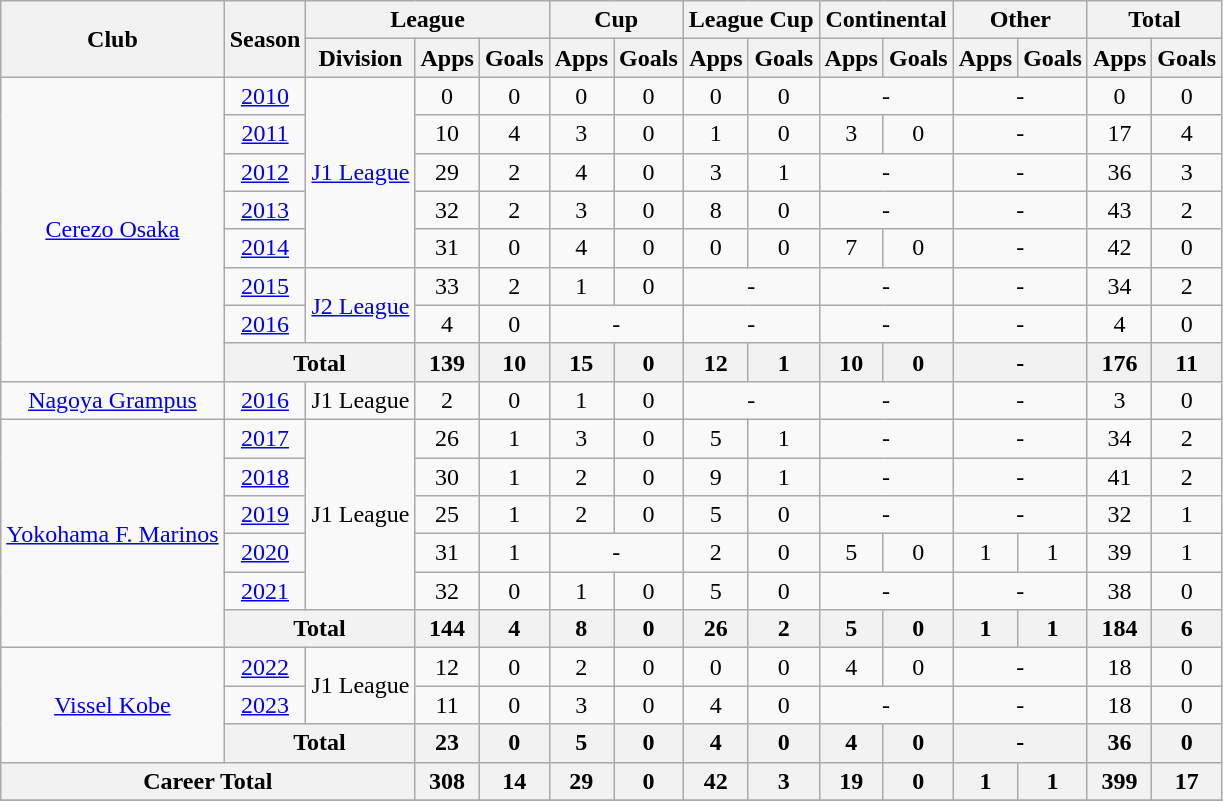<table class="wikitable" style="text-align:center;">
<tr>
<th rowspan="2">Club</th>
<th rowspan="2">Season</th>
<th colspan="3">League</th>
<th colspan="2">Cup</th>
<th colspan="2">League Cup</th>
<th colspan="2">Continental</th>
<th colspan="2">Other</th>
<th colspan="2">Total</th>
</tr>
<tr>
<th>Division</th>
<th>Apps</th>
<th>Goals</th>
<th>Apps</th>
<th>Goals</th>
<th>Apps</th>
<th>Goals</th>
<th>Apps</th>
<th>Goals</th>
<th>Apps</th>
<th>Goals</th>
<th>Apps</th>
<th>Goals</th>
</tr>
<tr>
<td rowspan="8"><a href='#'>Cerezo Osaka</a></td>
<td><a href='#'>2010</a></td>
<td rowspan="5"><a href='#'>J1 League</a></td>
<td>0</td>
<td>0</td>
<td>0</td>
<td>0</td>
<td>0</td>
<td>0</td>
<td colspan="2">-</td>
<td colspan="2">-</td>
<td>0</td>
<td>0</td>
</tr>
<tr>
<td><a href='#'>2011</a></td>
<td>10</td>
<td>4</td>
<td>3</td>
<td>0</td>
<td>1</td>
<td>0</td>
<td>3</td>
<td>0</td>
<td colspan="2">-</td>
<td>17</td>
<td>4</td>
</tr>
<tr>
<td><a href='#'>2012</a></td>
<td>29</td>
<td>2</td>
<td>4</td>
<td>0</td>
<td>3</td>
<td>1</td>
<td colspan="2">-</td>
<td colspan="2">-</td>
<td>36</td>
<td>3</td>
</tr>
<tr>
<td><a href='#'>2013</a></td>
<td>32</td>
<td>2</td>
<td>3</td>
<td>0</td>
<td>8</td>
<td>0</td>
<td colspan="2">-</td>
<td colspan="2">-</td>
<td>43</td>
<td>2</td>
</tr>
<tr>
<td><a href='#'>2014</a></td>
<td>31</td>
<td>0</td>
<td>4</td>
<td>0</td>
<td>0</td>
<td>0</td>
<td>7</td>
<td>0</td>
<td colspan="2">-</td>
<td>42</td>
<td>0</td>
</tr>
<tr>
<td><a href='#'>2015</a></td>
<td rowspan="2"><a href='#'>J2 League</a></td>
<td>33</td>
<td>2</td>
<td>1</td>
<td>0</td>
<td colspan="2">-</td>
<td colspan="2">-</td>
<td colspan="2">-</td>
<td>34</td>
<td>2</td>
</tr>
<tr>
<td><a href='#'>2016</a></td>
<td>4</td>
<td>0</td>
<td colspan="2">-</td>
<td colspan="2">-</td>
<td colspan="2">-</td>
<td colspan="2">-</td>
<td>4</td>
<td>0</td>
</tr>
<tr>
<th colspan="2">Total</th>
<th>139</th>
<th>10</th>
<th>15</th>
<th>0</th>
<th>12</th>
<th>1</th>
<th>10</th>
<th>0</th>
<th colspan="2">-</th>
<th>176</th>
<th>11</th>
</tr>
<tr>
<td><a href='#'>Nagoya Grampus</a></td>
<td><a href='#'>2016</a></td>
<td>J1 League</td>
<td>2</td>
<td>0</td>
<td>1</td>
<td>0</td>
<td colspan="2">-</td>
<td colspan="2">-</td>
<td colspan="2">-</td>
<td>3</td>
<td>0</td>
</tr>
<tr>
<td rowspan="6"><a href='#'>Yokohama F. Marinos</a></td>
<td><a href='#'>2017</a></td>
<td rowspan="5">J1 League</td>
<td>26</td>
<td>1</td>
<td>3</td>
<td>0</td>
<td>5</td>
<td>1</td>
<td colspan="2">-</td>
<td colspan="2">-</td>
<td>34</td>
<td>2</td>
</tr>
<tr>
<td><a href='#'>2018</a></td>
<td>30</td>
<td>1</td>
<td>2</td>
<td>0</td>
<td>9</td>
<td>1</td>
<td colspan="2">-</td>
<td colspan="2">-</td>
<td>41</td>
<td>2</td>
</tr>
<tr>
<td><a href='#'>2019</a></td>
<td>25</td>
<td>1</td>
<td>2</td>
<td>0</td>
<td>5</td>
<td>0</td>
<td colspan="2">-</td>
<td colspan="2">-</td>
<td>32</td>
<td>1</td>
</tr>
<tr>
<td><a href='#'>2020</a></td>
<td>31</td>
<td>1</td>
<td colspan="2">-</td>
<td>2</td>
<td>0</td>
<td>5</td>
<td>0</td>
<td>1</td>
<td>1</td>
<td>39</td>
<td>1</td>
</tr>
<tr>
<td><a href='#'>2021</a></td>
<td>32</td>
<td>0</td>
<td>1</td>
<td>0</td>
<td>5</td>
<td>0</td>
<td colspan="2">-</td>
<td colspan="2">-</td>
<td>38</td>
<td>0</td>
</tr>
<tr>
<th colspan="2">Total</th>
<th>144</th>
<th>4</th>
<th>8</th>
<th>0</th>
<th>26</th>
<th>2</th>
<th>5</th>
<th>0</th>
<th>1</th>
<th>1</th>
<th>184</th>
<th>6</th>
</tr>
<tr>
<td rowspan="3"><a href='#'>Vissel Kobe</a></td>
<td><a href='#'>2022</a></td>
<td rowspan="2">J1 League</td>
<td>12</td>
<td>0</td>
<td>2</td>
<td>0</td>
<td>0</td>
<td>0</td>
<td>4</td>
<td>0</td>
<td colspan="2">-</td>
<td>18</td>
<td>0</td>
</tr>
<tr>
<td><a href='#'>2023</a></td>
<td>11</td>
<td>0</td>
<td>3</td>
<td>0</td>
<td>4</td>
<td>0</td>
<td colspan="2">-</td>
<td colspan="2">-</td>
<td>18</td>
<td>0</td>
</tr>
<tr>
<th colspan="2">Total</th>
<th>23</th>
<th>0</th>
<th>5</th>
<th>0</th>
<th>4</th>
<th>0</th>
<th>4</th>
<th>0</th>
<th colspan="2">-</th>
<th>36</th>
<th>0</th>
</tr>
<tr>
<th colspan="3">Career Total</th>
<th>308</th>
<th>14</th>
<th>29</th>
<th>0</th>
<th>42</th>
<th>3</th>
<th>19</th>
<th>0</th>
<th>1</th>
<th>1</th>
<th>399</th>
<th>17</th>
</tr>
<tr>
</tr>
</table>
